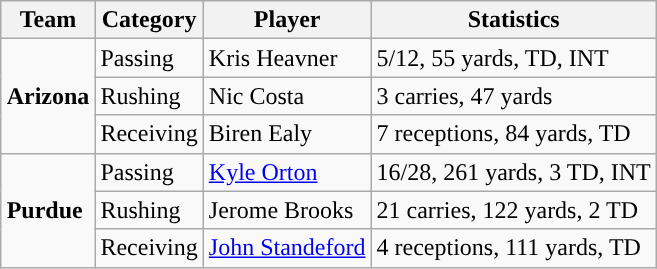<table class="wikitable" style="float: right;">
<tr>
<th>Team</th>
<th>Category</th>
<th>Player</th>
<th>Statistics</th>
</tr>
<tr>
<td rowspan=3><strong>Arizona</strong></td>
<td>Passing</td>
<td>Kris Heavner</td>
<td>5/12, 55 yards, TD, INT</td>
</tr>
<tr>
<td>Rushing</td>
<td>Nic Costa</td>
<td>3 carries, 47 yards</td>
</tr>
<tr>
<td>Receiving</td>
<td>Biren Ealy</td>
<td>7 receptions, 84 yards, TD</td>
</tr>
<tr>
<td rowspan=3><strong>Purdue</strong></td>
<td>Passing</td>
<td><a href='#'>Kyle Orton</a></td>
<td>16/28, 261 yards, 3 TD, INT</td>
</tr>
<tr>
<td>Rushing</td>
<td>Jerome Brooks</td>
<td>21 carries, 122 yards, 2 TD</td>
</tr>
<tr>
<td>Receiving</td>
<td><a href='#'>John Standeford</a></td>
<td>4 receptions, 111 yards, TD</td>
</tr>
</table>
